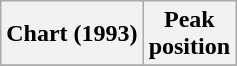<table class="wikitable plainrowheaders" style="text-align:center;">
<tr>
<th scope="col">Chart (1993)</th>
<th scope="col">Peak<br>position</th>
</tr>
<tr>
</tr>
</table>
